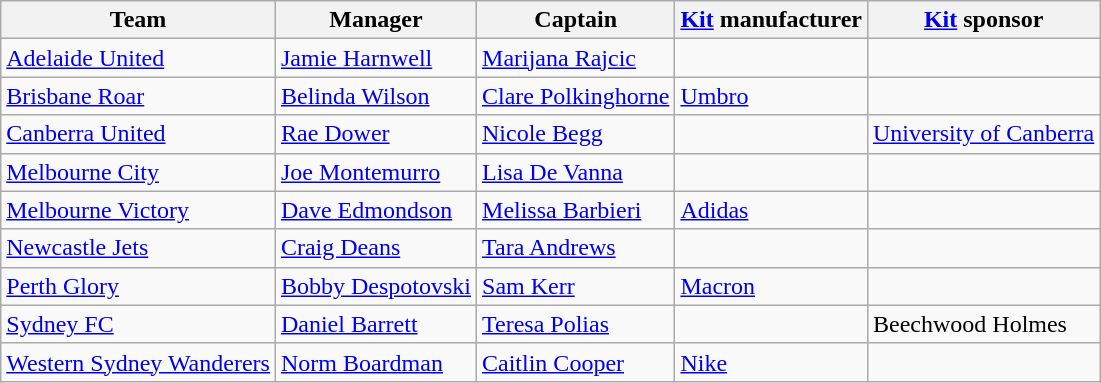<table class="wikitable sortable" style="text-align: left">
<tr>
<th>Team</th>
<th>Manager</th>
<th>Captain</th>
<th><a href='#'>Kit</a> manufacturer</th>
<th><a href='#'>Kit</a> sponsor</th>
</tr>
<tr>
<td><a href='#'>Adelaide United</a></td>
<td> <a href='#'>Jamie Harnwell</a></td>
<td> <a href='#'>Marijana Rajcic</a></td>
<td></td>
<td></td>
</tr>
<tr>
<td><a href='#'>Brisbane Roar</a></td>
<td> <a href='#'>Belinda Wilson</a></td>
<td> <a href='#'>Clare Polkinghorne</a></td>
<td><a href='#'>Umbro</a></td>
<td></td>
</tr>
<tr>
<td><a href='#'>Canberra United</a></td>
<td> <a href='#'>Rae Dower</a></td>
<td> <a href='#'>Nicole Begg</a></td>
<td></td>
<td><a href='#'>University of Canberra</a></td>
</tr>
<tr>
<td><a href='#'>Melbourne City</a></td>
<td> <a href='#'>Joe Montemurro</a></td>
<td> <a href='#'>Lisa De Vanna</a></td>
<td></td>
<td></td>
</tr>
<tr>
<td><a href='#'>Melbourne Victory</a></td>
<td> <a href='#'>Dave Edmondson</a></td>
<td> <a href='#'>Melissa Barbieri</a></td>
<td><a href='#'>Adidas</a></td>
<td></td>
</tr>
<tr>
<td><a href='#'>Newcastle Jets</a></td>
<td> <a href='#'>Craig Deans</a></td>
<td> <a href='#'>Tara Andrews</a></td>
<td></td>
<td></td>
</tr>
<tr>
<td><a href='#'>Perth Glory</a></td>
<td> <a href='#'>Bobby Despotovski</a></td>
<td> <a href='#'>Sam Kerr</a></td>
<td><a href='#'>Macron</a></td>
<td></td>
</tr>
<tr>
<td><a href='#'>Sydney FC</a></td>
<td> <a href='#'>Daniel Barrett</a></td>
<td> <a href='#'>Teresa Polias</a></td>
<td></td>
<td>Beechwood Holmes</td>
</tr>
<tr>
<td><a href='#'>Western Sydney Wanderers</a></td>
<td> <a href='#'>Norm Boardman</a></td>
<td> <a href='#'>Caitlin Cooper</a></td>
<td><a href='#'>Nike</a></td>
<td></td>
</tr>
</table>
